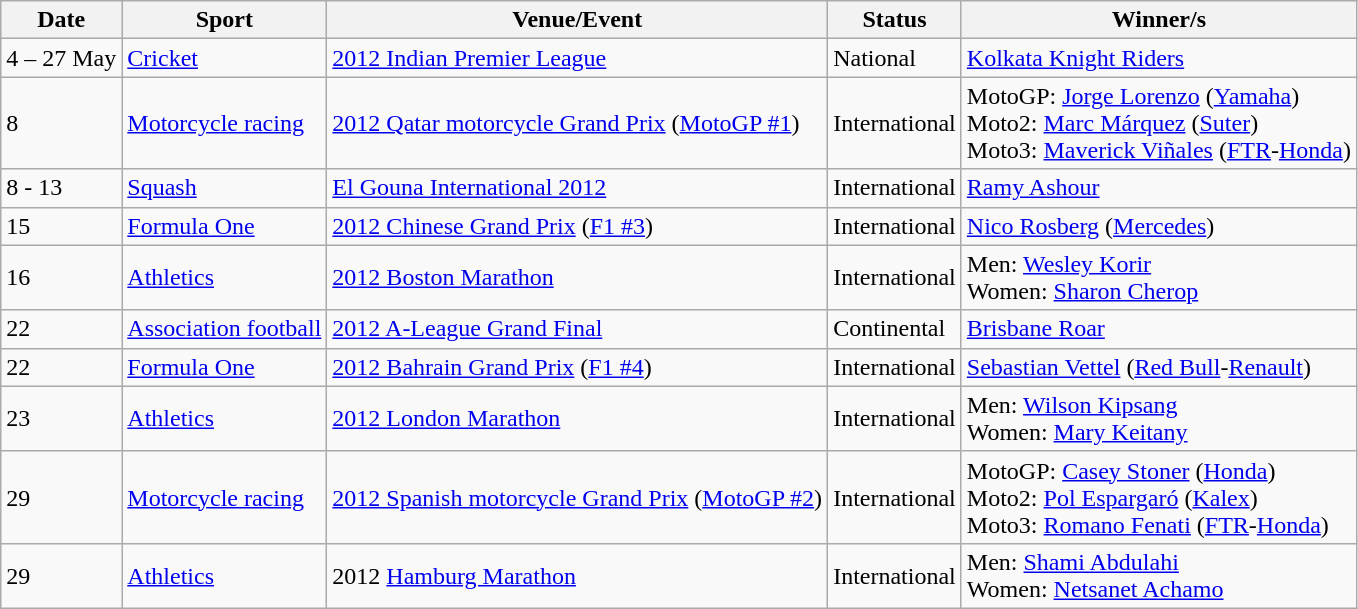<table class="wikitable sortable">
<tr>
<th>Date</th>
<th>Sport</th>
<th>Venue/Event</th>
<th>Status</th>
<th>Winner/s</th>
</tr>
<tr>
<td>4 – 27 May</td>
<td><a href='#'>Cricket</a></td>
<td> <a href='#'>2012 Indian Premier League</a></td>
<td>National</td>
<td><a href='#'>Kolkata Knight Riders</a></td>
</tr>
<tr>
<td>8</td>
<td><a href='#'>Motorcycle racing</a></td>
<td> <a href='#'>2012 Qatar motorcycle Grand Prix</a> (<a href='#'>MotoGP #1</a>)</td>
<td>International</td>
<td>MotoGP:  <a href='#'>Jorge Lorenzo</a> (<a href='#'>Yamaha</a>)<br>Moto2:  <a href='#'>Marc Márquez</a> (<a href='#'>Suter</a>)<br>Moto3:  <a href='#'>Maverick Viñales</a> (<a href='#'>FTR</a>-<a href='#'>Honda</a>)</td>
</tr>
<tr>
<td>8 - 13</td>
<td><a href='#'>Squash</a></td>
<td> <a href='#'>El Gouna International 2012</a></td>
<td>International</td>
<td> <a href='#'>Ramy Ashour</a></td>
</tr>
<tr>
<td>15</td>
<td><a href='#'>Formula One</a></td>
<td> <a href='#'>2012 Chinese Grand Prix</a> (<a href='#'>F1 #3</a>)</td>
<td>International</td>
<td> <a href='#'>Nico Rosberg</a> (<a href='#'>Mercedes</a>)</td>
</tr>
<tr>
<td>16</td>
<td><a href='#'>Athletics</a></td>
<td> <a href='#'>2012 Boston Marathon</a></td>
<td>International</td>
<td>Men:  <a href='#'>Wesley Korir</a><br> Women:  <a href='#'>Sharon Cherop</a></td>
</tr>
<tr>
<td>22</td>
<td><a href='#'>Association football</a></td>
<td> <a href='#'>2012 A-League Grand Final</a></td>
<td>Continental</td>
<td> <a href='#'>Brisbane Roar</a></td>
</tr>
<tr>
<td>22</td>
<td><a href='#'>Formula One</a></td>
<td> <a href='#'>2012 Bahrain Grand Prix</a> (<a href='#'>F1 #4</a>)</td>
<td>International</td>
<td> <a href='#'>Sebastian Vettel</a> (<a href='#'>Red Bull</a>-<a href='#'>Renault</a>)</td>
</tr>
<tr>
<td>23</td>
<td><a href='#'>Athletics</a></td>
<td> <a href='#'>2012 London Marathon</a></td>
<td>International</td>
<td>Men:  <a href='#'>Wilson Kipsang</a><br>Women:  <a href='#'>Mary Keitany</a></td>
</tr>
<tr>
<td>29</td>
<td><a href='#'>Motorcycle racing</a></td>
<td> <a href='#'>2012 Spanish motorcycle Grand Prix</a> (<a href='#'>MotoGP #2</a>)</td>
<td>International</td>
<td>MotoGP:  <a href='#'>Casey Stoner</a> (<a href='#'>Honda</a>)<br>Moto2:  <a href='#'>Pol Espargaró</a> (<a href='#'>Kalex</a>)<br>Moto3:  <a href='#'>Romano Fenati</a> (<a href='#'>FTR</a>-<a href='#'>Honda</a>)</td>
</tr>
<tr>
<td>29</td>
<td><a href='#'>Athletics</a></td>
<td> 2012 <a href='#'>Hamburg Marathon</a></td>
<td>International</td>
<td>Men:  <a href='#'>Shami Abdulahi</a><br> Women:  <a href='#'>Netsanet Achamo</a></td>
</tr>
</table>
